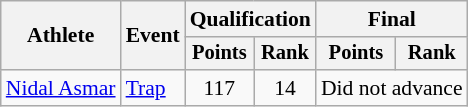<table class="wikitable" style="font-size:90%">
<tr>
<th rowspan="2">Athlete</th>
<th rowspan="2">Event</th>
<th colspan=2>Qualification</th>
<th colspan=2>Final</th>
</tr>
<tr style="font-size:95%">
<th>Points</th>
<th>Rank</th>
<th>Points</th>
<th>Rank</th>
</tr>
<tr align=center>
<td align=left><a href='#'>Nidal Asmar</a></td>
<td align=left><a href='#'>Trap</a></td>
<td>117</td>
<td>14</td>
<td colspan=2>Did not advance</td>
</tr>
</table>
